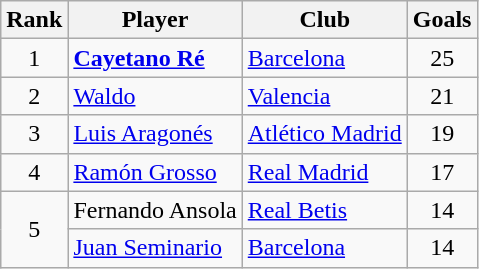<table class="wikitable">
<tr>
<th>Rank</th>
<th>Player</th>
<th>Club</th>
<th>Goals</th>
</tr>
<tr>
<td align="center">1</td>
<td> <strong><a href='#'>Cayetano Ré</a></strong></td>
<td><a href='#'>Barcelona</a></td>
<td style="text-align:center">25</td>
</tr>
<tr>
<td align="center">2</td>
<td> <a href='#'>Waldo</a></td>
<td><a href='#'>Valencia</a></td>
<td style="text-align:center">21</td>
</tr>
<tr>
<td align="center">3</td>
<td> <a href='#'>Luis Aragonés</a></td>
<td><a href='#'>Atlético Madrid</a></td>
<td style="text-align:center">19</td>
</tr>
<tr>
<td align="center">4</td>
<td> <a href='#'>Ramón Grosso</a></td>
<td><a href='#'>Real Madrid</a></td>
<td style="text-align:center">17</td>
</tr>
<tr>
<td rowspan="2"  style="text-align:center">5</td>
<td> Fernando Ansola</td>
<td><a href='#'>Real Betis</a></td>
<td style="text-align:center">14</td>
</tr>
<tr>
<td> <a href='#'>Juan Seminario</a></td>
<td><a href='#'>Barcelona</a></td>
<td style="text-align:center">14</td>
</tr>
</table>
